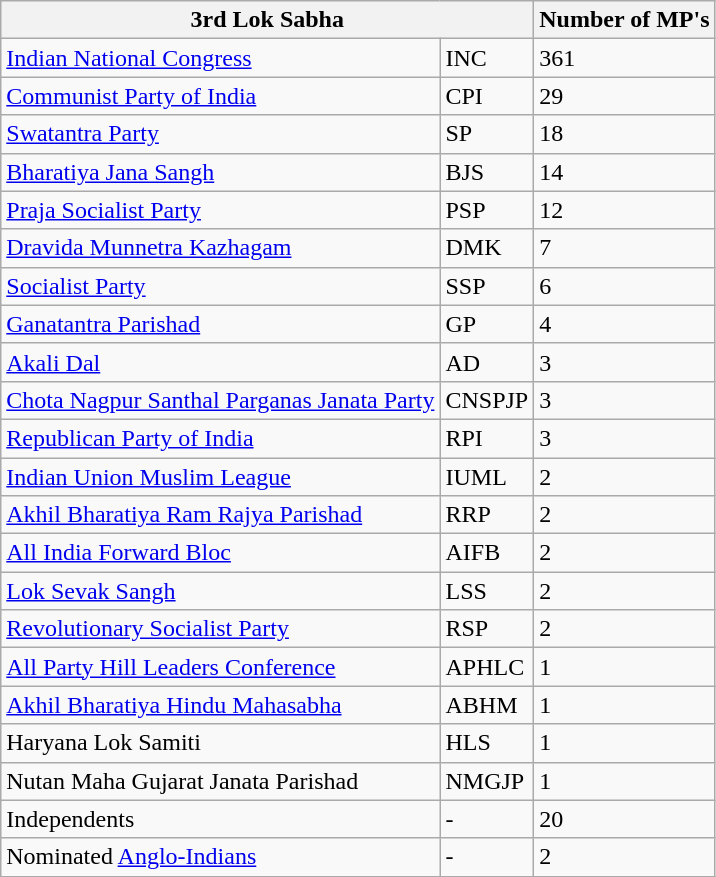<table class="wikitable">
<tr>
<th colspan=2>3rd Lok Sabha <br></th>
<th>Number of MP's<br></th>
</tr>
<tr>
<td><a href='#'>Indian National Congress</a></td>
<td>INC</td>
<td>361</td>
</tr>
<tr>
<td><a href='#'>Communist Party of India</a></td>
<td>CPI</td>
<td>29</td>
</tr>
<tr>
<td><a href='#'>Swatantra Party</a></td>
<td>SP</td>
<td>18</td>
</tr>
<tr>
<td><a href='#'>Bharatiya Jana Sangh</a></td>
<td>BJS</td>
<td>14</td>
</tr>
<tr>
<td><a href='#'>Praja Socialist Party</a></td>
<td>PSP</td>
<td>12</td>
</tr>
<tr>
<td><a href='#'>Dravida Munnetra Kazhagam</a></td>
<td>DMK</td>
<td>7</td>
</tr>
<tr>
<td><a href='#'>Socialist Party</a></td>
<td>SSP</td>
<td>6</td>
</tr>
<tr>
<td><a href='#'>Ganatantra Parishad</a></td>
<td>GP</td>
<td>4</td>
</tr>
<tr>
<td><a href='#'>Akali Dal</a></td>
<td>AD</td>
<td>3</td>
</tr>
<tr>
<td><a href='#'>Chota Nagpur Santhal Parganas Janata Party</a></td>
<td>CNSPJP</td>
<td>3</td>
</tr>
<tr>
<td><a href='#'>Republican Party of India</a></td>
<td>RPI</td>
<td>3</td>
</tr>
<tr>
<td><a href='#'>Indian Union Muslim League</a></td>
<td>IUML</td>
<td>2</td>
</tr>
<tr>
<td><a href='#'>Akhil Bharatiya Ram Rajya Parishad</a></td>
<td>RRP</td>
<td>2</td>
</tr>
<tr>
<td><a href='#'>All India Forward Bloc</a></td>
<td>AIFB</td>
<td>2</td>
</tr>
<tr>
<td><a href='#'>Lok Sevak Sangh</a></td>
<td>LSS</td>
<td>2</td>
</tr>
<tr>
<td><a href='#'>Revolutionary Socialist Party</a></td>
<td>RSP</td>
<td>2</td>
</tr>
<tr>
<td><a href='#'>All Party Hill Leaders Conference</a></td>
<td>APHLC</td>
<td>1</td>
</tr>
<tr>
<td><a href='#'>Akhil Bharatiya Hindu Mahasabha</a></td>
<td>ABHM</td>
<td>1</td>
</tr>
<tr>
<td>Haryana Lok Samiti</td>
<td>HLS</td>
<td>1</td>
</tr>
<tr>
<td>Nutan Maha Gujarat Janata Parishad</td>
<td>NMGJP</td>
<td>1</td>
</tr>
<tr>
<td>Independents</td>
<td>-</td>
<td>20</td>
</tr>
<tr>
<td>Nominated <a href='#'>Anglo-Indians</a></td>
<td>-</td>
<td>2</td>
</tr>
</table>
